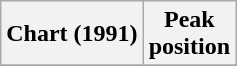<table class="wikitable plainrowheaders">
<tr>
<th>Chart (1991)</th>
<th>Peak<br>position</th>
</tr>
<tr>
</tr>
</table>
